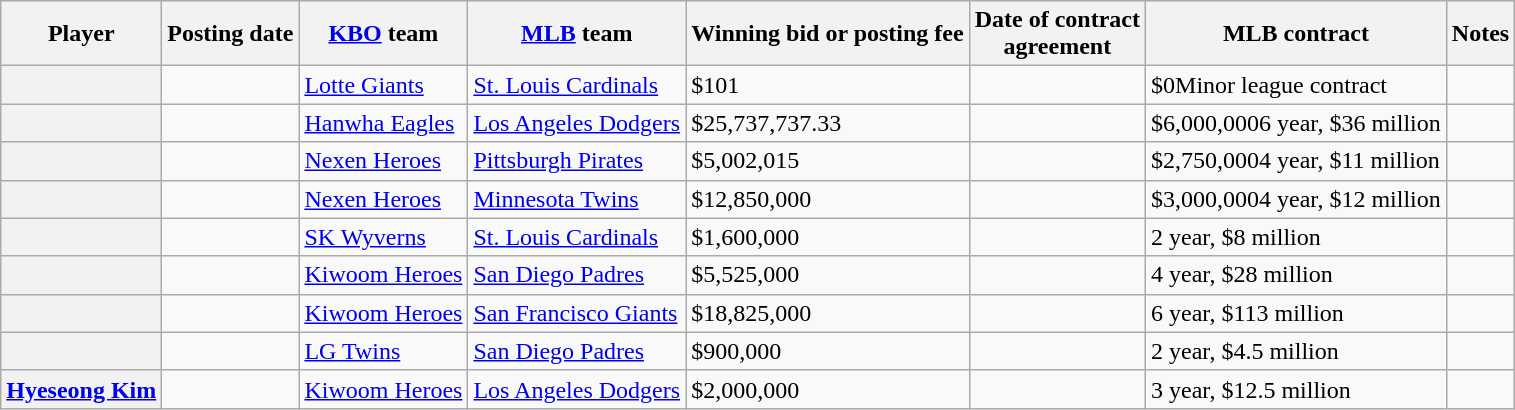<table class="wikitable sortable plainrowheaders">
<tr>
<th scope="col">Player</th>
<th scope="col">Posting date</th>
<th scope="col"><a href='#'>KBO</a> team</th>
<th scope="col"><a href='#'>MLB</a> team</th>
<th scope="col">Winning bid or posting fee</th>
<th scope="col">Date of contract<br>agreement</th>
<th scope="col">MLB contract</th>
<th scope="col" class="unsortable">Notes</th>
</tr>
<tr>
<th scope="row"></th>
<td></td>
<td><a href='#'>Lotte Giants</a></td>
<td><a href='#'>St. Louis Cardinals</a></td>
<td>$101</td>
<td></td>
<td><span>$0</span>Minor league contract</td>
<td></td>
</tr>
<tr>
<th scope="row"></th>
<td></td>
<td><a href='#'>Hanwha Eagles</a></td>
<td><a href='#'>Los Angeles Dodgers</a></td>
<td>$25,737,737.33</td>
<td></td>
<td><span>$6,000,000</span>6 year, $36 million</td>
<td></td>
</tr>
<tr>
<th scope="row"></th>
<td></td>
<td><a href='#'>Nexen Heroes</a></td>
<td><a href='#'>Pittsburgh Pirates</a></td>
<td>$5,002,015</td>
<td></td>
<td><span>$2,750,000</span>4 year, $11 million</td>
<td></td>
</tr>
<tr>
<th scope="row"></th>
<td></td>
<td><a href='#'>Nexen Heroes</a></td>
<td><a href='#'>Minnesota Twins</a></td>
<td>$12,850,000</td>
<td></td>
<td><span>$3,000,000</span>4 year, $12 million</td>
<td></td>
</tr>
<tr>
<th scope="row"></th>
<td></td>
<td><a href='#'>SK Wyverns</a></td>
<td><a href='#'>St. Louis Cardinals</a></td>
<td>$1,600,000</td>
<td></td>
<td><span></span>2 year, $8 million</td>
<td></td>
</tr>
<tr>
<th scope="row"></th>
<td></td>
<td><a href='#'>Kiwoom Heroes</a></td>
<td><a href='#'>San Diego Padres</a></td>
<td>$5,525,000</td>
<td></td>
<td><span></span>4 year, $28 million</td>
<td></td>
</tr>
<tr>
<th scope="row"></th>
<td></td>
<td><a href='#'>Kiwoom Heroes</a></td>
<td><a href='#'>San Francisco Giants</a></td>
<td>$18,825,000</td>
<td></td>
<td><span></span>6 year, $113 million</td>
<td></td>
</tr>
<tr>
<th scope="row"></th>
<td></td>
<td><a href='#'>LG Twins</a></td>
<td><a href='#'>San Diego Padres</a></td>
<td>$900,000</td>
<td></td>
<td><span></span>2 year, $4.5 million</td>
<td></td>
</tr>
<tr>
<th scope="row"><a href='#'>Hyeseong Kim</a></th>
<td></td>
<td><a href='#'>Kiwoom Heroes</a></td>
<td><a href='#'>Los Angeles Dodgers</a></td>
<td>$2,000,000</td>
<td></td>
<td><span></span>3 year, $12.5 million</td>
<td></td>
</tr>
</table>
